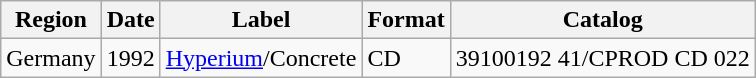<table class="wikitable">
<tr>
<th>Region</th>
<th>Date</th>
<th>Label</th>
<th>Format</th>
<th>Catalog</th>
</tr>
<tr>
<td>Germany</td>
<td>1992</td>
<td><a href='#'>Hyperium</a>/Concrete</td>
<td>CD</td>
<td>39100192 41/CPROD CD 022</td>
</tr>
</table>
